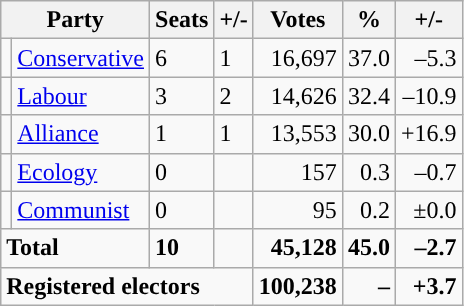<table class="wikitable sortable">
<tr>
<th colspan="2">Party</th>
<th>Seats</th>
<th>+/-</th>
<th>Votes</th>
<th>%</th>
<th>+/-</th>
</tr>
<tr>
<td style="background-color: "></td>
<td><a href='#'>Conservative</a></td>
<td>6</td>
<td> 1</td>
<td style="text-align:right;">16,697</td>
<td style="text-align:right;">37.0</td>
<td style="text-align:right;">–5.3</td>
</tr>
<tr>
<td style="background-color: "></td>
<td><a href='#'>Labour</a></td>
<td>3</td>
<td> 2</td>
<td style="text-align:right;">14,626</td>
<td style="text-align:right;">32.4</td>
<td style="text-align:right;">–10.9</td>
</tr>
<tr>
<td style="background-color: "></td>
<td><a href='#'>Alliance</a></td>
<td>1</td>
<td> 1</td>
<td style="text-align:right;">13,553</td>
<td style="text-align:right;">30.0</td>
<td style="text-align:right;">+16.9</td>
</tr>
<tr>
<td style="background-color: "></td>
<td><a href='#'>Ecology</a></td>
<td>0</td>
<td></td>
<td style="text-align:right;">157</td>
<td style="text-align:right;">0.3</td>
<td style="text-align:right;">–0.7</td>
</tr>
<tr>
<td style="background-color: "></td>
<td><a href='#'>Communist</a></td>
<td>0</td>
<td></td>
<td style="text-align:right;">95</td>
<td style="text-align:right;">0.2</td>
<td style="text-align:right;">±0.0</td>
</tr>
<tr>
<td colspan="2"><strong>Total</strong></td>
<td><strong>10</strong></td>
<td></td>
<td style="text-align:right;"><strong>45,128</strong></td>
<td style="text-align:right;"><strong>45.0</strong></td>
<td style="text-align:right;"><strong>–2.7</strong></td>
</tr>
<tr>
<td colspan="4"><strong>Registered electors</strong></td>
<td style="text-align:right;"><strong>100,238</strong></td>
<td style="text-align:right;"><strong>–</strong></td>
<td style="text-align:right;"><strong>+3.7</strong></td>
</tr>
</table>
